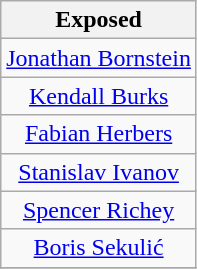<table class="wikitable" style="text-align:center">
<tr>
<th>Exposed</th>
</tr>
<tr>
<td><a href='#'>Jonathan Bornstein</a></td>
</tr>
<tr>
<td><a href='#'>Kendall Burks</a></td>
</tr>
<tr>
<td><a href='#'>Fabian Herbers</a></td>
</tr>
<tr>
<td><a href='#'>Stanislav Ivanov</a></td>
</tr>
<tr>
<td><a href='#'>Spencer Richey</a></td>
</tr>
<tr>
<td><a href='#'>Boris Sekulić</a></td>
</tr>
<tr>
</tr>
</table>
